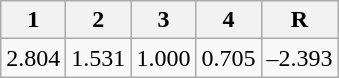<table class="wikitable">
<tr>
<th>1</th>
<th>2</th>
<th>3</th>
<th>4</th>
<th>R</th>
</tr>
<tr>
<td>2.804</td>
<td>1.531</td>
<td>1.000</td>
<td>0.705</td>
<td>–2.393</td>
</tr>
</table>
